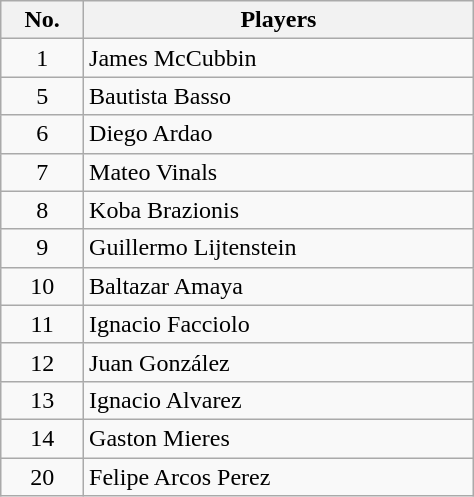<table class="wikitable" style="text-align: center; width:25%">
<tr>
<th>No.</th>
<th>Players</th>
</tr>
<tr>
<td>1</td>
<td align="left">James McCubbin</td>
</tr>
<tr>
<td>5</td>
<td align="left">Bautista Basso</td>
</tr>
<tr>
<td>6</td>
<td align="left">Diego Ardao</td>
</tr>
<tr>
<td>7</td>
<td align="left">Mateo Vinals</td>
</tr>
<tr>
<td>8</td>
<td align="left">Koba Brazionis</td>
</tr>
<tr>
<td>9</td>
<td align="left">Guillermo Lijtenstein</td>
</tr>
<tr>
<td>10</td>
<td align="left">Baltazar Amaya</td>
</tr>
<tr>
<td>11</td>
<td align="left">Ignacio Facciolo</td>
</tr>
<tr>
<td>12</td>
<td align="left">Juan González</td>
</tr>
<tr>
<td>13</td>
<td align="left">Ignacio Alvarez</td>
</tr>
<tr>
<td>14</td>
<td align="left">Gaston Mieres</td>
</tr>
<tr>
<td>20</td>
<td align="left">Felipe Arcos Perez</td>
</tr>
</table>
